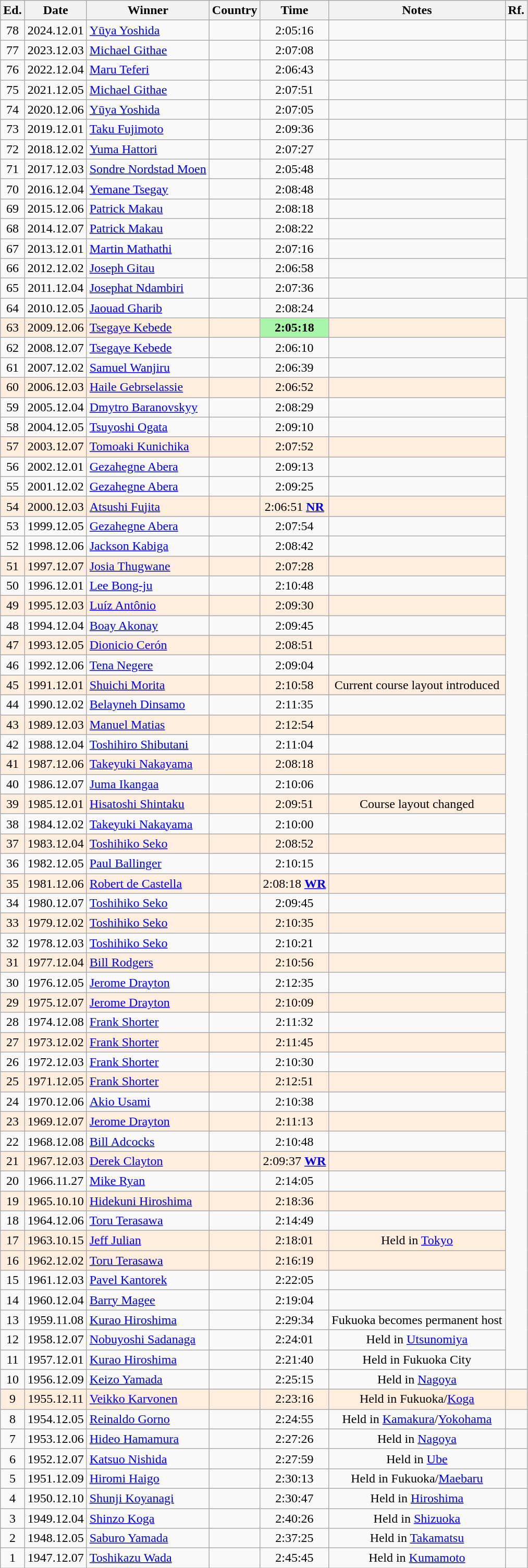<table class="wikitable sortable" style="text-align:center;">
<tr>
<th class="unsortable">Ed.</th>
<th>Date</th>
<th>Winner</th>
<th>Country</th>
<th>Time</th>
<th class="unsortable">Notes</th>
<th class="unsortable">Rf.</th>
</tr>
<tr>
<td>78</td>
<td>2024.12.01</td>
<td align="left"><a href='#'>Yūya Yoshida</a></td>
<td align="left"></td>
<td>2:05:16</td>
<td></td>
</tr>
<tr>
<td>77</td>
<td>2023.12.03</td>
<td align="left"><a href='#'>Michael Githae</a></td>
<td align="left"></td>
<td>2:07:08</td>
<td></td>
<td></td>
</tr>
<tr>
<td>76</td>
<td>2022.12.04</td>
<td align="left"><a href='#'>Maru Teferi</a></td>
<td align="left"></td>
<td>2:06:43</td>
<td></td>
<td></td>
</tr>
<tr>
<td>75</td>
<td>2021.12.05</td>
<td align="left"><a href='#'>Michael Githae</a></td>
<td align="left"></td>
<td>2:07:51</td>
<td></td>
<td></td>
</tr>
<tr>
<td>74</td>
<td>2020.12.06</td>
<td align="left"><a href='#'>Yūya Yoshida</a></td>
<td align="left"></td>
<td>2:07:05</td>
<td></td>
</tr>
<tr>
<td>73</td>
<td>2019.12.01</td>
<td align="left"><a href='#'>Taku Fujimoto</a></td>
<td align="left"></td>
<td>2:09:36</td>
<td></td>
<td></td>
</tr>
<tr>
<td>72</td>
<td>2018.12.02</td>
<td align="left"><a href='#'>Yuma Hattori</a></td>
<td align="left"></td>
<td>2:07:27</td>
<td></td>
</tr>
<tr>
<td>71</td>
<td>2017.12.03</td>
<td align="left"><a href='#'>Sondre Nordstad Moen</a></td>
<td align="left"></td>
<td>2:05:48</td>
<td></td>
</tr>
<tr>
<td>70</td>
<td>2016.12.04</td>
<td align="left"><a href='#'>Yemane Tsegay</a></td>
<td align="left"></td>
<td>2:08:48</td>
<td></td>
</tr>
<tr>
<td>69</td>
<td>2015.12.06</td>
<td align="left"><a href='#'>Patrick Makau</a></td>
<td align="left"></td>
<td>2:08:18</td>
<td></td>
</tr>
<tr>
<td>68</td>
<td>2014.12.07</td>
<td align="left"><a href='#'>Patrick Makau</a></td>
<td align="left"></td>
<td>2:08:22</td>
<td></td>
</tr>
<tr>
<td>67</td>
<td>2013.12.01</td>
<td align="left"><a href='#'>Martin Mathathi</a></td>
<td align="left"></td>
<td>2:07:16</td>
<td></td>
</tr>
<tr>
<td>66</td>
<td>2012.12.02</td>
<td align="left"><a href='#'>Joseph Gitau</a></td>
<td align="left"></td>
<td>2:06:58</td>
<td></td>
</tr>
<tr>
<td>65</td>
<td>2011.12.04</td>
<td align="left"><a href='#'>Josephat Ndambiri</a></td>
<td align="left"></td>
<td>2:07:36</td>
<td></td>
<td></td>
</tr>
<tr>
<td>64</td>
<td>2010.12.05</td>
<td align="left"><a href='#'>Jaouad Gharib</a></td>
<td align="left"></td>
<td>2:08:24</td>
<td></td>
</tr>
<tr style="background-color: #FFEEDD">
<td>63</td>
<td>2009.12.06</td>
<td align="left"><a href='#'>Tsegaye Kebede</a></td>
<td align="left"></td>
<td bgcolor=#A9F5A9><strong>2:05:18</strong></td>
<td></td>
</tr>
<tr>
<td>62</td>
<td>2008.12.07</td>
<td align="left"><a href='#'>Tsegaye Kebede</a></td>
<td align="left"></td>
<td>2:06:10</td>
<td></td>
</tr>
<tr>
<td>61</td>
<td>2007.12.02</td>
<td align="left"><a href='#'>Samuel Wanjiru</a></td>
<td align="left"></td>
<td>2:06:39</td>
<td></td>
</tr>
<tr style="background-color: #FFEEDD">
<td>60</td>
<td>2006.12.03</td>
<td align="left"><a href='#'>Haile Gebrselassie</a></td>
<td align="left"></td>
<td>2:06:52</td>
<td></td>
</tr>
<tr>
<td>59</td>
<td>2005.12.04</td>
<td align="left"><a href='#'>Dmytro Baranovskyy</a></td>
<td align="left"></td>
<td>2:08:29</td>
<td></td>
</tr>
<tr>
<td>58</td>
<td>2004.12.05</td>
<td align="left"><a href='#'>Tsuyoshi Ogata</a></td>
<td align="left"></td>
<td>2:09:10</td>
<td></td>
</tr>
<tr style="background-color: #FFEEDD">
<td>57</td>
<td>2003.12.07</td>
<td align="left"><a href='#'>Tomoaki Kunichika</a></td>
<td align="left"></td>
<td>2:07:52</td>
<td></td>
</tr>
<tr>
<td>56</td>
<td>2002.12.01</td>
<td align="left"><a href='#'>Gezahegne Abera</a></td>
<td align="left"></td>
<td>2:09:13</td>
<td></td>
</tr>
<tr>
<td>55</td>
<td>2001.12.02</td>
<td align="left"><a href='#'>Gezahegne Abera</a></td>
<td align="left"></td>
<td>2:09:25</td>
<td></td>
</tr>
<tr style="background-color: #FFEEDD">
<td>54</td>
<td>2000.12.03</td>
<td align="left"><a href='#'>Atsushi Fujita</a></td>
<td align="left"></td>
<td>2:06:51 <strong><a href='#'>NR</a></strong></td>
<td></td>
</tr>
<tr>
<td>53</td>
<td>1999.12.05</td>
<td align="left"><a href='#'>Gezahegne Abera</a></td>
<td align="left"></td>
<td>2:07:54</td>
<td></td>
</tr>
<tr>
<td>52</td>
<td>1998.12.06</td>
<td align="left"><a href='#'>Jackson Kabiga</a></td>
<td align="left"></td>
<td>2:08:42</td>
<td></td>
</tr>
<tr style="background-color: #FFEEDD">
<td>51</td>
<td>1997.12.07</td>
<td align="left"><a href='#'>Josia Thugwane</a></td>
<td align="left"></td>
<td>2:07:28</td>
<td></td>
</tr>
<tr>
<td>50</td>
<td>1996.12.01</td>
<td align="left"><a href='#'>Lee Bong-ju</a></td>
<td align="left"></td>
<td>2:10:48</td>
<td></td>
</tr>
<tr style="background-color: #FFEEDD">
<td>49</td>
<td>1995.12.03</td>
<td align="left"><a href='#'>Luíz Antônio</a></td>
<td align="left"></td>
<td>2:09:30</td>
<td></td>
</tr>
<tr>
<td>48</td>
<td>1994.12.04</td>
<td align="left"><a href='#'>Boay Akonay</a></td>
<td align="left"></td>
<td>2:09:45</td>
<td></td>
</tr>
<tr style="background-color: #FFEEDD">
<td>47</td>
<td>1993.12.05</td>
<td align="left"><a href='#'>Dionicio Cerón</a></td>
<td align="left"></td>
<td>2:08:51</td>
<td></td>
</tr>
<tr>
<td>46</td>
<td>1992.12.06</td>
<td align="left"><a href='#'>Tena Negere</a></td>
<td align="left"></td>
<td>2:09:04</td>
<td></td>
</tr>
<tr style="background-color: #FFEEDD">
<td>45</td>
<td>1991.12.01</td>
<td align="left"><a href='#'>Shuichi Morita</a></td>
<td align="left"></td>
<td>2:10:58</td>
<td>Current course layout introduced</td>
</tr>
<tr>
<td>44</td>
<td>1990.12.02</td>
<td align="left"><a href='#'>Belayneh Dinsamo</a></td>
<td align="left"></td>
<td>2:11:35</td>
<td></td>
</tr>
<tr style="background-color: #FFEEDD">
<td>43</td>
<td>1989.12.03</td>
<td align="left"><a href='#'>Manuel Matias</a></td>
<td align="left"></td>
<td>2:12:54</td>
<td></td>
</tr>
<tr>
<td>42</td>
<td>1988.12.04</td>
<td align="left"><a href='#'>Toshihiro Shibutani</a></td>
<td align="left"></td>
<td>2:11:04</td>
<td></td>
</tr>
<tr style="background-color: #FFEEDD">
<td>41</td>
<td>1987.12.06</td>
<td align="left"><a href='#'>Takeyuki Nakayama</a></td>
<td align="left"></td>
<td>2:08:18</td>
<td></td>
</tr>
<tr>
<td>40</td>
<td>1986.12.07</td>
<td align="left"><a href='#'>Juma Ikangaa</a></td>
<td align="left"></td>
<td>2:10:06</td>
<td></td>
</tr>
<tr style="background-color: #FFEEDD">
<td>39</td>
<td>1985.12.01</td>
<td align="left"><a href='#'>Hisatoshi Shintaku</a></td>
<td align="left"></td>
<td>2:09:51</td>
<td>Course layout changed</td>
</tr>
<tr>
<td>38</td>
<td>1984.12.02</td>
<td align="left"><a href='#'>Takeyuki Nakayama</a></td>
<td align="left"></td>
<td>2:10:00</td>
<td></td>
</tr>
<tr style="background-color: #FFEEDD">
<td>37</td>
<td>1983.12.04</td>
<td align="left"><a href='#'>Toshihiko Seko</a></td>
<td align="left"></td>
<td>2:08:52</td>
<td></td>
</tr>
<tr>
<td>36</td>
<td>1982.12.05</td>
<td align="left"><a href='#'>Paul Ballinger</a></td>
<td align="left"></td>
<td>2:10:15</td>
<td></td>
</tr>
<tr style="background-color: #FFEEDD">
<td>35</td>
<td>1981.12.06</td>
<td align="left"><a href='#'>Robert de Castella</a></td>
<td align="left"></td>
<td>2:08:18 <strong><a href='#'>WR</a></strong></td>
<td></td>
</tr>
<tr>
<td>34</td>
<td>1980.12.07</td>
<td align="left"><a href='#'>Toshihiko Seko</a></td>
<td align="left"></td>
<td>2:09:45</td>
<td></td>
</tr>
<tr style="background-color: #FFEEDD">
<td>33</td>
<td>1979.12.02</td>
<td align="left"><a href='#'>Toshihiko Seko</a></td>
<td align="left"></td>
<td>2:10:35</td>
<td></td>
</tr>
<tr>
<td>32</td>
<td>1978.12.03</td>
<td align="left"><a href='#'>Toshihiko Seko</a></td>
<td align="left"></td>
<td>2:10:21</td>
<td></td>
</tr>
<tr style="background-color: #FFEEDD">
<td>31</td>
<td>1977.12.04</td>
<td align="left"><a href='#'>Bill Rodgers</a></td>
<td align="left"></td>
<td>2:10:56</td>
<td></td>
</tr>
<tr>
<td>30</td>
<td>1976.12.05</td>
<td align="left"><a href='#'>Jerome Drayton</a></td>
<td align="left"></td>
<td>2:12:35</td>
<td></td>
</tr>
<tr style="background-color: #FFEEDD">
<td>29</td>
<td>1975.12.07</td>
<td align="left"><a href='#'>Jerome Drayton</a></td>
<td align="left"></td>
<td>2:10:09</td>
<td></td>
</tr>
<tr>
<td>28</td>
<td>1974.12.08</td>
<td align="left"><a href='#'>Frank Shorter</a></td>
<td align="left"></td>
<td>2:11:32</td>
<td></td>
</tr>
<tr style="background-color: #FFEEDD">
<td>27</td>
<td>1973.12.02</td>
<td align="left"><a href='#'>Frank Shorter</a></td>
<td align="left"></td>
<td>2:11:45</td>
<td></td>
</tr>
<tr>
<td>26</td>
<td>1972.12.03</td>
<td align="left"><a href='#'>Frank Shorter</a></td>
<td align="left"></td>
<td>2:10:30</td>
<td></td>
</tr>
<tr style="background-color: #FFEEDD">
<td>25</td>
<td>1971.12.05</td>
<td align="left"><a href='#'>Frank Shorter</a></td>
<td align="left"></td>
<td>2:12:51</td>
<td></td>
</tr>
<tr>
<td>24</td>
<td>1970.12.06</td>
<td align="left"><a href='#'>Akio Usami</a></td>
<td align="left"></td>
<td>2:10:38</td>
<td></td>
</tr>
<tr style="background-color: #FFEEDD">
<td>23</td>
<td>1969.12.07</td>
<td align="left"><a href='#'>Jerome Drayton</a></td>
<td align="left"></td>
<td>2:11:13</td>
<td></td>
</tr>
<tr>
<td>22</td>
<td>1968.12.08</td>
<td align="left"><a href='#'>Bill Adcocks</a></td>
<td align="left"></td>
<td>2:10:48</td>
<td></td>
</tr>
<tr style="background-color: #FFEEDD">
<td>21</td>
<td>1967.12.03</td>
<td align="left"><a href='#'>Derek Clayton</a></td>
<td align="left"></td>
<td>2:09:37 <strong><a href='#'>WR</a></strong></td>
<td></td>
</tr>
<tr>
<td>20</td>
<td>1966.11.27</td>
<td align="left"><a href='#'>Mike Ryan</a></td>
<td align="left"></td>
<td>2:14:05</td>
<td></td>
</tr>
<tr style="background-color: #FFEEDD">
<td>19</td>
<td>1965.10.10</td>
<td align="left"><a href='#'>Hidekuni Hiroshima</a></td>
<td align="left"></td>
<td>2:18:36</td>
<td></td>
</tr>
<tr>
<td>18</td>
<td>1964.12.06</td>
<td align="left"><a href='#'>Toru Terasawa</a></td>
<td align="left"></td>
<td>2:14:49</td>
<td></td>
</tr>
<tr style="background-color: #FFEEDD">
<td>17</td>
<td>1963.10.15</td>
<td align="left"><a href='#'>Jeff Julian</a></td>
<td align="left"></td>
<td>2:18:01</td>
<td>Held in <a href='#'>Tokyo</a></td>
</tr>
<tr style="background-color: #FFEEDD">
<td>16</td>
<td>1962.12.02</td>
<td align="left"><a href='#'>Toru Terasawa</a></td>
<td align="left"></td>
<td>2:16:19</td>
<td></td>
</tr>
<tr>
<td>15</td>
<td>1961.12.03</td>
<td align="left"><a href='#'>Pavel Kantorek</a></td>
<td align="left"></td>
<td>2:22:05</td>
<td></td>
</tr>
<tr>
<td>14</td>
<td>1960.12.04</td>
<td align="left"><a href='#'>Barry Magee</a></td>
<td align="left"></td>
<td>2:19:04</td>
<td></td>
</tr>
<tr>
<td>13</td>
<td>1959.11.08</td>
<td align="left"><a href='#'>Kurao Hiroshima</a></td>
<td align="left"></td>
<td>2:29:34</td>
<td>Fukuoka becomes permanent host</td>
</tr>
<tr>
<td>12</td>
<td>1958.12.07</td>
<td align="left"><a href='#'>Nobuyoshi Sadanaga</a></td>
<td align="left"></td>
<td>2:24:01</td>
<td>Held in <a href='#'>Utsunomiya</a></td>
</tr>
<tr>
<td>11</td>
<td>1957.12.01</td>
<td align="left"><a href='#'>Kurao Hiroshima</a></td>
<td align="left"></td>
<td>2:21:40</td>
<td>Held in Fukuoka City</td>
</tr>
<tr>
<td>10</td>
<td>1956.12.09</td>
<td align="left"><a href='#'>Keizo Yamada</a></td>
<td align="left"></td>
<td>2:25:15</td>
<td>Held in <a href='#'>Nagoya</a></td>
<td></td>
</tr>
<tr style="background-color: #FFEEDD">
<td>9</td>
<td>1955.12.11</td>
<td align="left"><a href='#'>Veikko Karvonen</a></td>
<td align="left"></td>
<td>2:23:16</td>
<td>Held in Fukuoka/<a href='#'>Koga</a></td>
<td></td>
</tr>
<tr>
<td>8</td>
<td>1954.12.05</td>
<td align="left"><a href='#'>Reinaldo Gorno</a></td>
<td align="left"></td>
<td>2:24:55</td>
<td>Held in <a href='#'>Kamakura</a>/<a href='#'>Yokohama</a></td>
<td></td>
</tr>
<tr>
<td>7</td>
<td>1953.12.06</td>
<td align="left"><a href='#'>Hideo Hamamura</a></td>
<td align="left"></td>
<td>2:27:26</td>
<td>Held in <a href='#'>Nagoya</a></td>
<td></td>
</tr>
<tr>
<td>6</td>
<td>1952.12.07</td>
<td align="left"><a href='#'>Katsuo Nishida</a></td>
<td align="left"></td>
<td>2:27:59</td>
<td>Held in <a href='#'>Ube</a></td>
<td></td>
</tr>
<tr>
<td>5</td>
<td>1951.12.09</td>
<td align="left"><a href='#'>Hiromi Haigo</a></td>
<td align="left"></td>
<td>2:30:13</td>
<td>Held in Fukuoka/<a href='#'>Maebaru</a></td>
<td></td>
</tr>
<tr>
<td>4</td>
<td>1950.12.10</td>
<td align="left"><a href='#'>Shunji Koyanagi</a></td>
<td align="left"></td>
<td>2:30:47</td>
<td>Held in <a href='#'>Hiroshima</a></td>
<td></td>
</tr>
<tr>
<td>3</td>
<td>1949.12.04</td>
<td align="left"><a href='#'>Shinzo Koga</a></td>
<td align="left"></td>
<td>2:40:26</td>
<td>Held in <a href='#'>Shizuoka</a></td>
<td></td>
</tr>
<tr>
<td>2</td>
<td>1948.12.05</td>
<td align="left"><a href='#'>Saburo Yamada</a></td>
<td align="left"></td>
<td>2:37:25</td>
<td>Held in <a href='#'>Takamatsu</a></td>
<td></td>
</tr>
<tr>
<td>1</td>
<td>1947.12.07</td>
<td align="left"><a href='#'>Toshikazu Wada</a></td>
<td align="left"></td>
<td>2:45:45</td>
<td>Held in <a href='#'>Kumamoto</a></td>
<td></td>
</tr>
</table>
